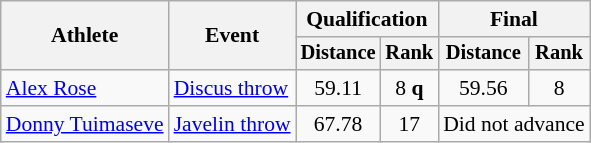<table class="wikitable" style="font-size:90%">
<tr>
<th rowspan=2>Athlete</th>
<th rowspan=2>Event</th>
<th colspan=2>Qualification</th>
<th colspan=2>Final</th>
</tr>
<tr style="font-size:95%">
<th>Distance</th>
<th>Rank</th>
<th>Distance</th>
<th>Rank</th>
</tr>
<tr align=center>
<td align=left><a href='#'>Alex Rose</a></td>
<td align=left><a href='#'>Discus throw</a></td>
<td>59.11</td>
<td>8 <strong>q</strong></td>
<td>59.56</td>
<td>8</td>
</tr>
<tr align=center>
<td align=left><a href='#'>Donny Tuimaseve</a></td>
<td align=left><a href='#'>Javelin throw</a></td>
<td>67.78</td>
<td>17</td>
<td colspan=2>Did not advance</td>
</tr>
</table>
